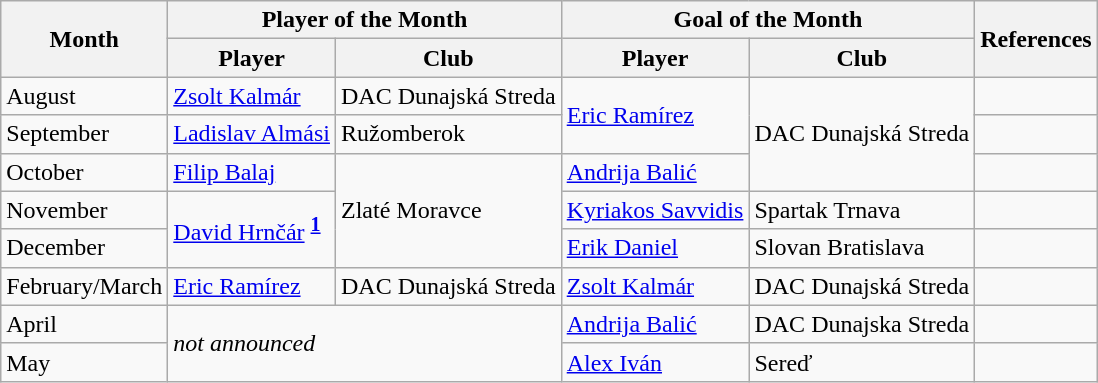<table class="wikitable">
<tr>
<th rowspan="2">Month</th>
<th colspan="2">Player of the Month</th>
<th colspan="2">Goal of the Month</th>
<th rowspan="2">References</th>
</tr>
<tr>
<th>Player</th>
<th>Club</th>
<th>Player</th>
<th>Club</th>
</tr>
<tr>
<td>August</td>
<td> <a href='#'>Zsolt Kalmár</a></td>
<td>DAC Dunajská Streda</td>
<td rowspan="2"> <a href='#'>Eric Ramírez</a></td>
<td rowspan="3">DAC Dunajská Streda</td>
<td></td>
</tr>
<tr>
<td>September</td>
<td> <a href='#'>Ladislav Almási</a></td>
<td>Ružomberok</td>
<td></td>
</tr>
<tr>
<td>October</td>
<td> <a href='#'>Filip Balaj</a></td>
<td rowspan="3">Zlaté Moravce</td>
<td> <a href='#'>Andrija Balić</a></td>
<td></td>
</tr>
<tr>
<td>November</td>
<td rowspan="2"> <a href='#'>David Hrnčár</a> <sup><strong><a href='#'>1</a></strong></sup></td>
<td> <a href='#'>Kyriakos Savvidis</a></td>
<td>Spartak Trnava</td>
<td></td>
</tr>
<tr>
<td>December</td>
<td> <a href='#'>Erik Daniel</a></td>
<td>Slovan Bratislava</td>
<td></td>
</tr>
<tr>
<td>February/March</td>
<td> <a href='#'>Eric Ramírez</a></td>
<td>DAC Dunajská Streda</td>
<td> <a href='#'>Zsolt Kalmár</a></td>
<td>DAC Dunajská Streda</td>
<td></td>
</tr>
<tr>
<td>April</td>
<td colspan="2" rowspan="2"><em>not announced</em></td>
<td> <a href='#'>Andrija Balić</a></td>
<td>DAC Dunajska Streda</td>
<td></td>
</tr>
<tr>
<td>May</td>
<td> <a href='#'>Alex Iván</a></td>
<td>Sereď</td>
<td></td>
</tr>
</table>
